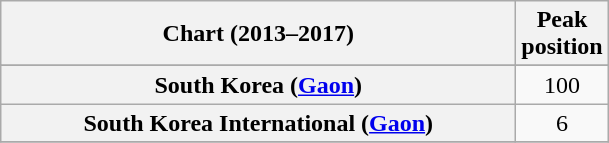<table class="wikitable sortable plainrowheaders" style="text-align:center">
<tr>
<th scope="col" style="width:21em;">Chart (2013–2017)</th>
<th scope="col">Peak<br>position</th>
</tr>
<tr>
</tr>
<tr>
</tr>
<tr>
<th scope="row">South Korea (<a href='#'>Gaon</a>)</th>
<td>100</td>
</tr>
<tr>
<th scope="row">South Korea International (<a href='#'>Gaon</a>)</th>
<td>6</td>
</tr>
<tr>
</tr>
</table>
